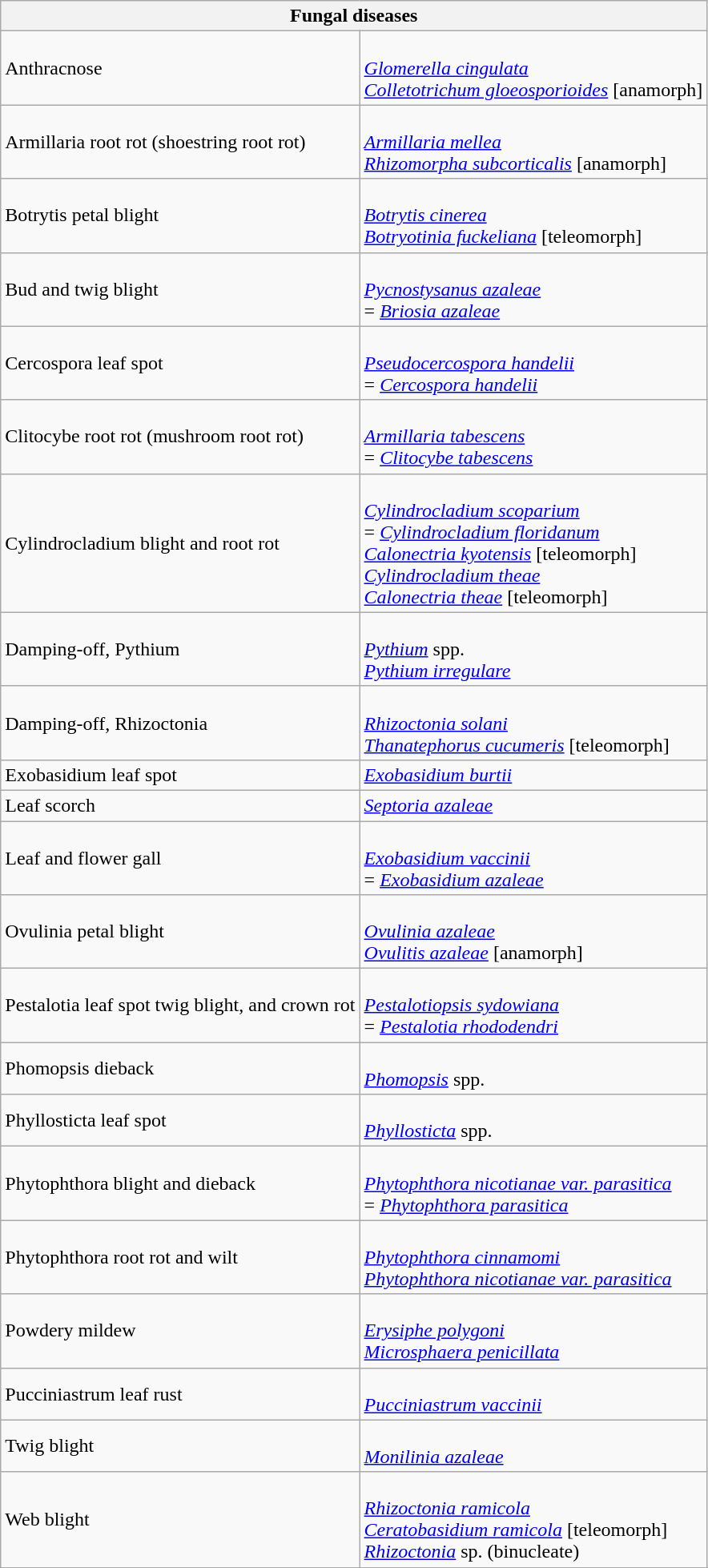<table class="wikitable" style="clear">
<tr>
<th colspan=2><strong> Fungal diseases</strong><br></th>
</tr>
<tr>
<td>Anthracnose</td>
<td><br><em><a href='#'>Glomerella cingulata</a></em><br>
<em><a href='#'>Colletotrichum gloeosporioides</a></em> [anamorph]</td>
</tr>
<tr>
<td>Armillaria root rot (shoestring root rot)</td>
<td><br><em><a href='#'>Armillaria mellea</a></em><br>
<em><a href='#'>Rhizomorpha subcorticalis</a></em> [anamorph]</td>
</tr>
<tr>
<td>Botrytis petal blight</td>
<td><br><em><a href='#'>Botrytis cinerea</a></em><br><em><a href='#'>Botryotinia fuckeliana</a></em> [teleomorph]</td>
</tr>
<tr>
<td>Bud and twig blight</td>
<td><br><em><a href='#'>Pycnostysanus azaleae</a></em> <br>= <em><a href='#'>Briosia azaleae</a></em></td>
</tr>
<tr>
<td>Cercospora leaf spot</td>
<td><br><em><a href='#'>Pseudocercospora handelii</a></em> <br>= <em><a href='#'>Cercospora handelii</a></em></td>
</tr>
<tr>
<td>Clitocybe root rot (mushroom root rot)</td>
<td><br><em><a href='#'>Armillaria tabescens</a></em> <br>= <em><a href='#'>Clitocybe tabescens</a></em></td>
</tr>
<tr>
<td>Cylindrocladium blight and root rot</td>
<td><br><em><a href='#'>Cylindrocladium scoparium</a></em> <br>= <em><a href='#'>Cylindrocladium floridanum</a></em><br>
<em><a href='#'>Calonectria kyotensis</a></em> [teleomorph] <br>
<em><a href='#'>Cylindrocladium theae</a></em><br>
<em><a href='#'>Calonectria theae</a></em> [teleomorph]</td>
</tr>
<tr>
<td>Damping-off, Pythium</td>
<td><br><em><a href='#'>Pythium</a></em> spp. <br>
<em><a href='#'>Pythium irregulare</a></em></td>
</tr>
<tr>
<td>Damping-off, Rhizoctonia</td>
<td><br><em><a href='#'>Rhizoctonia solani</a></em><br>
<em><a href='#'>Thanatephorus cucumeris</a></em> [teleomorph]</td>
</tr>
<tr>
<td>Exobasidium leaf spot</td>
<td><em><a href='#'>Exobasidium burtii</a></em></td>
</tr>
<tr>
<td>Leaf scorch</td>
<td><em><a href='#'>Septoria azaleae</a></em></td>
</tr>
<tr>
<td>Leaf and flower gall</td>
<td><br><em><a href='#'>Exobasidium vaccinii</a></em> <br>= <em><a href='#'>Exobasidium azaleae</a></em></td>
</tr>
<tr>
<td>Ovulinia petal blight</td>
<td><br><em><a href='#'>Ovulinia azaleae</a></em><br>
<em><a href='#'>Ovulitis azaleae</a></em> [anamorph]</td>
</tr>
<tr>
<td>Pestalotia leaf spot twig blight, and crown rot</td>
<td><br><em><a href='#'>Pestalotiopsis sydowiana</a></em> <br>= <em><a href='#'>Pestalotia rhododendri</a></em></td>
</tr>
<tr>
<td>Phomopsis dieback</td>
<td><br><em><a href='#'>Phomopsis</a></em> spp.</td>
</tr>
<tr>
<td>Phyllosticta leaf spot</td>
<td><br><em><a href='#'>Phyllosticta</a></em> spp.</td>
</tr>
<tr>
<td>Phytophthora blight and dieback</td>
<td><br><em><a href='#'>Phytophthora nicotianae var. parasitica</a></em> <br>= <em><a href='#'>Phytophthora parasitica</a></em></td>
</tr>
<tr>
<td>Phytophthora root rot and wilt</td>
<td><br><em><a href='#'>Phytophthora cinnamomi</a></em><br>
<em><a href='#'>Phytophthora nicotianae var. parasitica</a></em></td>
</tr>
<tr>
<td>Powdery mildew</td>
<td><br><em><a href='#'>Erysiphe polygoni</a></em><br>
<em><a href='#'>Microsphaera penicillata</a></em></td>
</tr>
<tr>
<td>Pucciniastrum leaf rust</td>
<td><br><em><a href='#'>Pucciniastrum vaccinii</a></em></td>
</tr>
<tr>
<td>Twig blight</td>
<td><br><em><a href='#'>Monilinia azaleae</a></em></td>
</tr>
<tr>
<td>Web blight</td>
<td><br><em><a href='#'>Rhizoctonia ramicola</a></em><br>
<em><a href='#'>Ceratobasidium ramicola</a></em> [teleomorph] <br>
<em><a href='#'>Rhizoctonia</a></em> sp. (binucleate)</td>
</tr>
<tr>
</tr>
</table>
